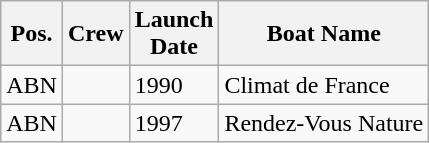<table class="wikitable sortable">
<tr>
<th>Pos.</th>
<th>Crew</th>
<th>Launch<br>Date</th>
<th>Boat Name</th>
</tr>
<tr>
<td>ABN</td>
<td><br></td>
<td>1990</td>
<td>Climat de France</td>
</tr>
<tr>
<td>ABN</td>
<td><br></td>
<td>1997</td>
<td>Rendez-Vous Nature</td>
</tr>
</table>
